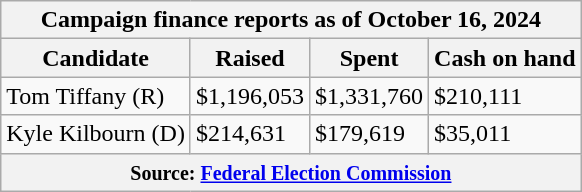<table class="wikitable sortable">
<tr>
<th colspan="4">Campaign finance reports as of October 16, 2024</th>
</tr>
<tr style="text-align:center;">
<th>Candidate</th>
<th>Raised</th>
<th>Spent</th>
<th>Cash on hand</th>
</tr>
<tr>
<td>Tom Tiffany (R)</td>
<td>$1,196,053</td>
<td>$1,331,760</td>
<td>$210,111</td>
</tr>
<tr>
<td>Kyle Kilbourn (D)</td>
<td>$214,631</td>
<td>$179,619</td>
<td>$35,011</td>
</tr>
<tr>
<th colspan="4"><small>Source: <a href='#'>Federal Election Commission</a></small></th>
</tr>
</table>
